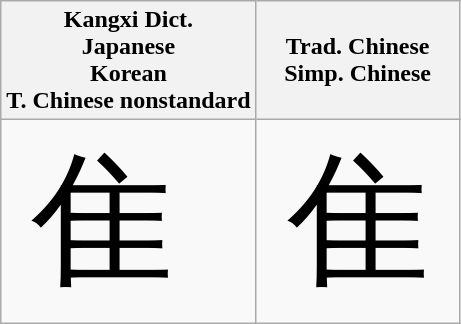<table class="wikitable">
<tr>
<th>Kangxi Dict.<br>Japanese<br>Korean<br>T. Chinese nonstandard</th>
<th>Trad. Chinese<br>Simp. Chinese</th>
</tr>
<tr style="font-size:6em;font-family:serif;line-height:100%;">
<td lang= "ja">隹</td>
<td lang= "zh">隹</td>
</tr>
</table>
